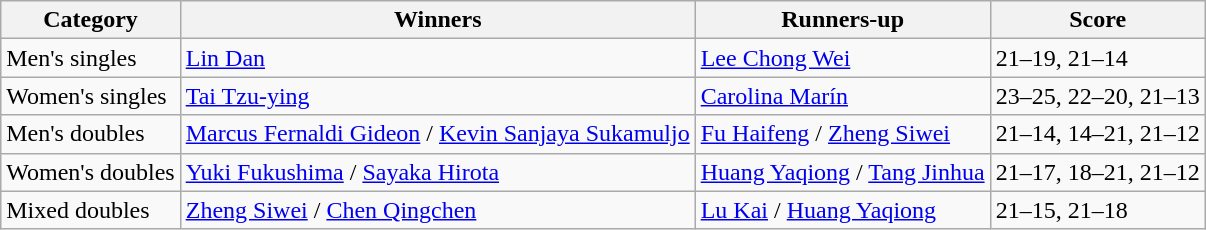<table class=wikitable style="white-space:nowrap;">
<tr>
<th>Category</th>
<th>Winners</th>
<th>Runners-up</th>
<th>Score</th>
</tr>
<tr>
<td>Men's singles</td>
<td> <a href='#'>Lin Dan</a></td>
<td> <a href='#'>Lee Chong Wei</a></td>
<td>21–19, 21–14</td>
</tr>
<tr>
<td>Women's singles</td>
<td> <a href='#'>Tai Tzu-ying</a></td>
<td> <a href='#'>Carolina Marín</a></td>
<td>23–25, 22–20, 21–13</td>
</tr>
<tr>
<td>Men's doubles</td>
<td> <a href='#'>Marcus Fernaldi Gideon</a> / <a href='#'>Kevin Sanjaya Sukamuljo</a></td>
<td> <a href='#'>Fu Haifeng</a> / <a href='#'>Zheng Siwei</a></td>
<td>21–14, 14–21, 21–12</td>
</tr>
<tr>
<td>Women's doubles</td>
<td> <a href='#'>Yuki Fukushima</a> / <a href='#'>Sayaka Hirota</a></td>
<td> <a href='#'>Huang Yaqiong</a> / <a href='#'>Tang Jinhua</a></td>
<td>21–17, 18–21, 21–12</td>
</tr>
<tr>
<td>Mixed doubles</td>
<td> <a href='#'>Zheng Siwei</a> / <a href='#'>Chen Qingchen</a></td>
<td> <a href='#'>Lu Kai</a> / <a href='#'>Huang Yaqiong</a></td>
<td>21–15, 21–18</td>
</tr>
</table>
